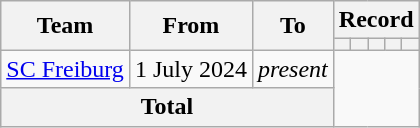<table class="wikitable" style="text-align:center">
<tr>
<th rowspan="2">Team</th>
<th rowspan="2">From</th>
<th rowspan="2">To</th>
<th colspan="8">Record</th>
</tr>
<tr>
<th></th>
<th></th>
<th></th>
<th></th>
<th></th>
</tr>
<tr>
<td align=left><a href='#'>SC Freiburg</a></td>
<td align=left>1 July 2024</td>
<td align=left><em>present</em><br></td>
</tr>
<tr>
<th colspan="3">Total<br></th>
</tr>
</table>
